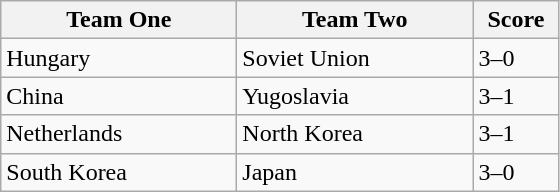<table class="wikitable">
<tr>
<th width=150>Team One</th>
<th width=150>Team Two</th>
<th width=50>Score</th>
</tr>
<tr>
<td>Hungary</td>
<td>Soviet Union</td>
<td>3–0</td>
</tr>
<tr>
<td>China</td>
<td>Yugoslavia</td>
<td>3–1</td>
</tr>
<tr>
<td>Netherlands</td>
<td>North Korea</td>
<td>3–1</td>
</tr>
<tr>
<td>South Korea</td>
<td>Japan</td>
<td>3–0</td>
</tr>
</table>
